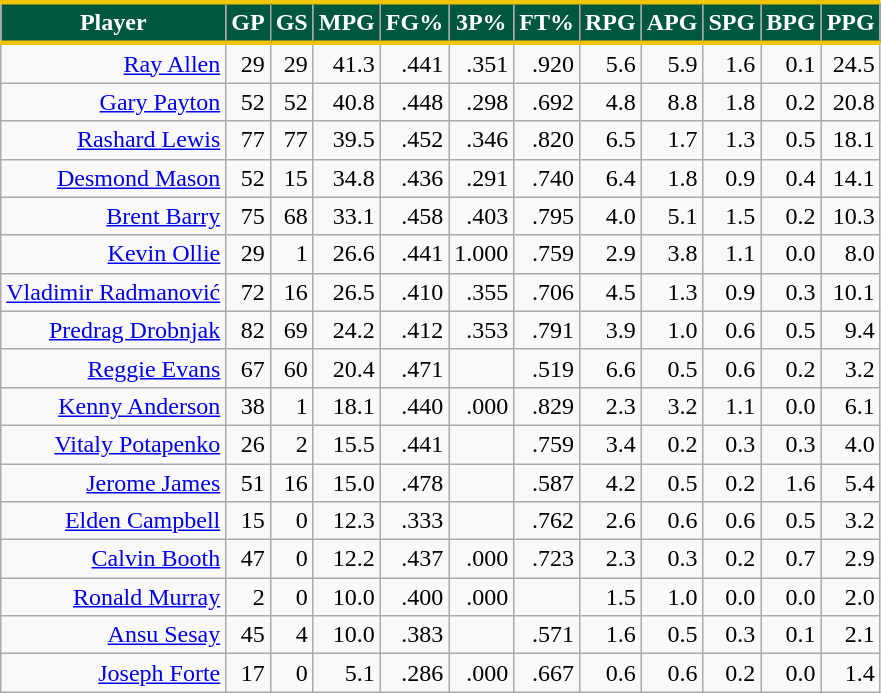<table class="wikitable sortable" style="text-align:right;">
<tr>
<th style="background:#00573F; color:#FFFFFF; border-top:#F1C400 3px solid; border-bottom:#F1C400 3px solid;">Player</th>
<th style="background:#00573F; color:#FFFFFF; border-top:#F1C400 3px solid; border-bottom:#F1C400 3px solid;">GP</th>
<th style="background:#00573F; color:#FFFFFF; border-top:#F1C400 3px solid; border-bottom:#F1C400 3px solid;">GS</th>
<th style="background:#00573F; color:#FFFFFF; border-top:#F1C400 3px solid; border-bottom:#F1C400 3px solid;">MPG</th>
<th style="background:#00573F; color:#FFFFFF; border-top:#F1C400 3px solid; border-bottom:#F1C400 3px solid;">FG%</th>
<th style="background:#00573F; color:#FFFFFF; border-top:#F1C400 3px solid; border-bottom:#F1C400 3px solid;">3P%</th>
<th style="background:#00573F; color:#FFFFFF; border-top:#F1C400 3px solid; border-bottom:#F1C400 3px solid;">FT%</th>
<th style="background:#00573F; color:#FFFFFF; border-top:#F1C400 3px solid; border-bottom:#F1C400 3px solid;">RPG</th>
<th style="background:#00573F; color:#FFFFFF; border-top:#F1C400 3px solid; border-bottom:#F1C400 3px solid;">APG</th>
<th style="background:#00573F; color:#FFFFFF; border-top:#F1C400 3px solid; border-bottom:#F1C400 3px solid;">SPG</th>
<th style="background:#00573F; color:#FFFFFF; border-top:#F1C400 3px solid; border-bottom:#F1C400 3px solid;">BPG</th>
<th style="background:#00573F; color:#FFFFFF; border-top:#F1C400 3px solid; border-bottom:#F1C400 3px solid;">PPG</th>
</tr>
<tr>
<td><a href='#'>Ray Allen</a></td>
<td>29</td>
<td>29</td>
<td>41.3</td>
<td>.441</td>
<td>.351</td>
<td>.920</td>
<td>5.6</td>
<td>5.9</td>
<td>1.6</td>
<td>0.1</td>
<td>24.5</td>
</tr>
<tr>
<td><a href='#'>Gary Payton</a></td>
<td>52</td>
<td>52</td>
<td>40.8</td>
<td>.448</td>
<td>.298</td>
<td>.692</td>
<td>4.8</td>
<td>8.8</td>
<td>1.8</td>
<td>0.2</td>
<td>20.8</td>
</tr>
<tr>
<td><a href='#'>Rashard Lewis</a></td>
<td>77</td>
<td>77</td>
<td>39.5</td>
<td>.452</td>
<td>.346</td>
<td>.820</td>
<td>6.5</td>
<td>1.7</td>
<td>1.3</td>
<td>0.5</td>
<td>18.1</td>
</tr>
<tr>
<td><a href='#'>Desmond Mason</a></td>
<td>52</td>
<td>15</td>
<td>34.8</td>
<td>.436</td>
<td>.291</td>
<td>.740</td>
<td>6.4</td>
<td>1.8</td>
<td>0.9</td>
<td>0.4</td>
<td>14.1</td>
</tr>
<tr>
<td><a href='#'>Brent Barry</a></td>
<td>75</td>
<td>68</td>
<td>33.1</td>
<td>.458</td>
<td>.403</td>
<td>.795</td>
<td>4.0</td>
<td>5.1</td>
<td>1.5</td>
<td>0.2</td>
<td>10.3</td>
</tr>
<tr>
<td><a href='#'>Kevin Ollie</a></td>
<td>29</td>
<td>1</td>
<td>26.6</td>
<td>.441</td>
<td>1.000</td>
<td>.759</td>
<td>2.9</td>
<td>3.8</td>
<td>1.1</td>
<td>0.0</td>
<td>8.0</td>
</tr>
<tr>
<td><a href='#'>Vladimir Radmanović</a></td>
<td>72</td>
<td>16</td>
<td>26.5</td>
<td>.410</td>
<td>.355</td>
<td>.706</td>
<td>4.5</td>
<td>1.3</td>
<td>0.9</td>
<td>0.3</td>
<td>10.1</td>
</tr>
<tr>
<td><a href='#'>Predrag Drobnjak</a></td>
<td>82</td>
<td>69</td>
<td>24.2</td>
<td>.412</td>
<td>.353</td>
<td>.791</td>
<td>3.9</td>
<td>1.0</td>
<td>0.6</td>
<td>0.5</td>
<td>9.4</td>
</tr>
<tr>
<td><a href='#'>Reggie Evans</a></td>
<td>67</td>
<td>60</td>
<td>20.4</td>
<td>.471</td>
<td></td>
<td>.519</td>
<td>6.6</td>
<td>0.5</td>
<td>0.6</td>
<td>0.2</td>
<td>3.2</td>
</tr>
<tr>
<td><a href='#'>Kenny Anderson</a></td>
<td>38</td>
<td>1</td>
<td>18.1</td>
<td>.440</td>
<td>.000</td>
<td>.829</td>
<td>2.3</td>
<td>3.2</td>
<td>1.1</td>
<td>0.0</td>
<td>6.1</td>
</tr>
<tr>
<td><a href='#'>Vitaly Potapenko</a></td>
<td>26</td>
<td>2</td>
<td>15.5</td>
<td>.441</td>
<td></td>
<td>.759</td>
<td>3.4</td>
<td>0.2</td>
<td>0.3</td>
<td>0.3</td>
<td>4.0</td>
</tr>
<tr>
<td><a href='#'>Jerome James</a></td>
<td>51</td>
<td>16</td>
<td>15.0</td>
<td>.478</td>
<td></td>
<td>.587</td>
<td>4.2</td>
<td>0.5</td>
<td>0.2</td>
<td>1.6</td>
<td>5.4</td>
</tr>
<tr>
<td><a href='#'>Elden Campbell</a></td>
<td>15</td>
<td>0</td>
<td>12.3</td>
<td>.333</td>
<td></td>
<td>.762</td>
<td>2.6</td>
<td>0.6</td>
<td>0.6</td>
<td>0.5</td>
<td>3.2</td>
</tr>
<tr>
<td><a href='#'>Calvin Booth</a></td>
<td>47</td>
<td>0</td>
<td>12.2</td>
<td>.437</td>
<td>.000</td>
<td>.723</td>
<td>2.3</td>
<td>0.3</td>
<td>0.2</td>
<td>0.7</td>
<td>2.9</td>
</tr>
<tr>
<td><a href='#'>Ronald Murray</a></td>
<td>2</td>
<td>0</td>
<td>10.0</td>
<td>.400</td>
<td>.000</td>
<td></td>
<td>1.5</td>
<td>1.0</td>
<td>0.0</td>
<td>0.0</td>
<td>2.0</td>
</tr>
<tr>
<td><a href='#'>Ansu Sesay</a></td>
<td>45</td>
<td>4</td>
<td>10.0</td>
<td>.383</td>
<td></td>
<td>.571</td>
<td>1.6</td>
<td>0.5</td>
<td>0.3</td>
<td>0.1</td>
<td>2.1</td>
</tr>
<tr>
<td><a href='#'>Joseph Forte</a></td>
<td>17</td>
<td>0</td>
<td>5.1</td>
<td>.286</td>
<td>.000</td>
<td>.667</td>
<td>0.6</td>
<td>0.6</td>
<td>0.2</td>
<td>0.0</td>
<td>1.4</td>
</tr>
</table>
